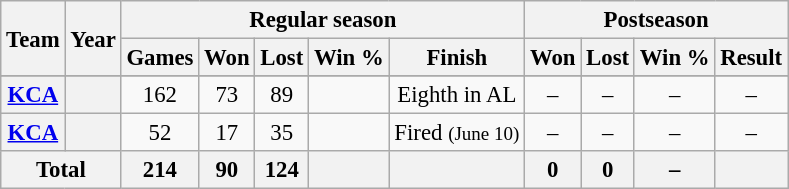<table class="wikitable" style="font-size: 95%; text-align:center;">
<tr>
<th rowspan="2">Team</th>
<th rowspan="2">Year</th>
<th colspan="5">Regular season</th>
<th colspan="4">Postseason</th>
</tr>
<tr>
<th>Games</th>
<th>Won</th>
<th>Lost</th>
<th>Win %</th>
<th>Finish</th>
<th>Won</th>
<th>Lost</th>
<th>Win %</th>
<th>Result</th>
</tr>
<tr>
</tr>
<tr>
<th><a href='#'>KCA</a></th>
<th></th>
<td>162</td>
<td>73</td>
<td>89</td>
<td></td>
<td>Eighth in AL</td>
<td>–</td>
<td>–</td>
<td>–</td>
<td>–</td>
</tr>
<tr>
<th><a href='#'>KCA</a></th>
<th></th>
<td>52</td>
<td>17</td>
<td>35</td>
<td></td>
<td>Fired <small>(June 10)</small></td>
<td>–</td>
<td>–</td>
<td>–</td>
<td>–</td>
</tr>
<tr>
<th colspan="2">Total</th>
<th>214</th>
<th>90</th>
<th>124</th>
<th></th>
<th></th>
<th>0</th>
<th>0</th>
<th>–</th>
<th></th>
</tr>
</table>
